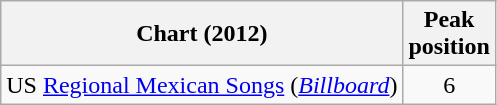<table class="wikitable sortable">
<tr>
<th>Chart (2012)</th>
<th>Peak<br>position</th>
</tr>
<tr>
<td>US <a href='#'>Regional Mexican Songs</a> (<em><a href='#'>Billboard</a></em>)</td>
<td align="center">6</td>
</tr>
</table>
